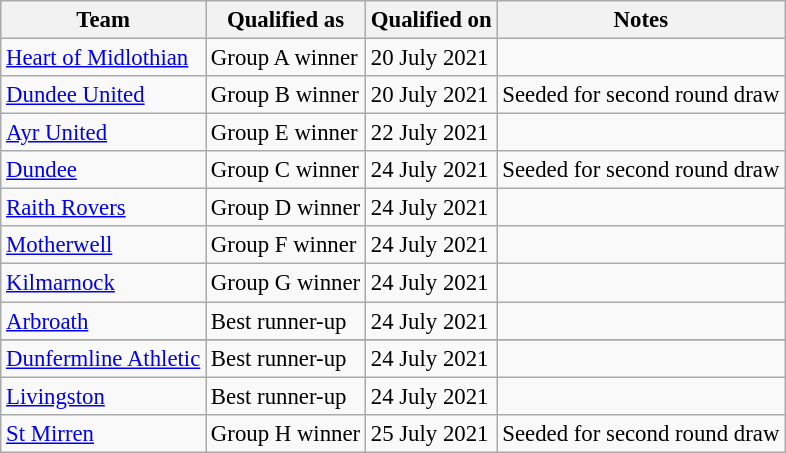<table class="wikitable sortable" style="font-size: 95%;">
<tr>
<th>Team</th>
<th>Qualified as</th>
<th>Qualified on</th>
<th>Notes</th>
</tr>
<tr>
<td><a href='#'>Heart of Midlothian</a></td>
<td>Group A winner</td>
<td>20 July 2021</td>
<td></td>
</tr>
<tr>
<td><a href='#'>Dundee United</a></td>
<td>Group B winner</td>
<td>20 July 2021</td>
<td>Seeded for second round draw</td>
</tr>
<tr>
<td><a href='#'>Ayr United</a></td>
<td>Group E winner</td>
<td>22 July 2021</td>
<td></td>
</tr>
<tr>
<td><a href='#'>Dundee</a></td>
<td>Group C winner</td>
<td>24 July 2021</td>
<td>Seeded for second round draw</td>
</tr>
<tr>
<td><a href='#'>Raith Rovers</a></td>
<td>Group D winner</td>
<td>24 July 2021</td>
<td></td>
</tr>
<tr>
<td><a href='#'>Motherwell</a></td>
<td>Group F winner</td>
<td>24 July 2021</td>
<td></td>
</tr>
<tr>
<td><a href='#'>Kilmarnock</a></td>
<td>Group G winner</td>
<td>24 July 2021</td>
<td></td>
</tr>
<tr>
<td><a href='#'>Arbroath</a></td>
<td>Best runner-up</td>
<td>24 July 2021</td>
<td></td>
</tr>
<tr>
</tr>
<tr>
<td><a href='#'>Dunfermline Athletic</a></td>
<td>Best runner-up</td>
<td>24 July 2021</td>
<td></td>
</tr>
<tr>
<td><a href='#'>Livingston</a></td>
<td>Best runner-up</td>
<td>24 July 2021</td>
<td></td>
</tr>
<tr>
<td><a href='#'>St Mirren</a></td>
<td>Group H winner</td>
<td>25 July 2021</td>
<td>Seeded for second round draw</td>
</tr>
</table>
